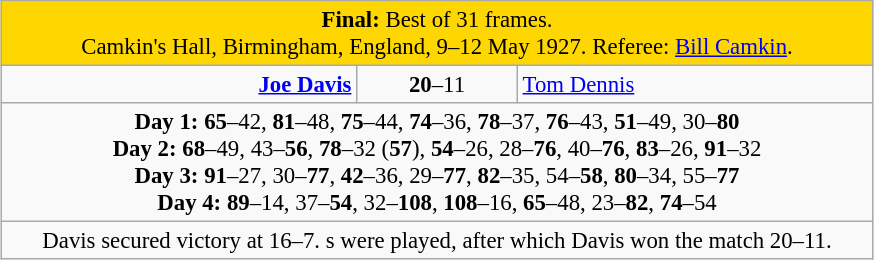<table class="wikitable" style="font-size: 95%; margin: 1em auto 1em auto;">
<tr>
<td colspan="3" align="center" bgcolor="#ffd700"><strong>Final:</strong> Best of 31 frames.<br>Camkin's Hall, Birmingham, England, 9–12 May 1927. Referee: <a href='#'>Bill Camkin</a>.</td>
</tr>
<tr>
<td width="230" align="right"><strong><a href='#'>Joe Davis</a></strong><br></td>
<td width="100" align="center"><strong>20</strong>–11</td>
<td width="230"><a href='#'>Tom Dennis</a><br></td>
</tr>
<tr>
<td colspan="3" align="center" style="font-size: 100%"><strong>Day 1:</strong> <strong>65</strong>–42, <strong>81</strong>–48, <strong>75</strong>–44, <strong>74</strong>–36, <strong>78</strong>–37, <strong>76</strong>–43, <strong>51</strong>–49, 30–<strong>80</strong><br><strong>Day 2:</strong> <strong>68</strong>–49, 43–<strong>56</strong>, <strong>78</strong>–32 (<strong>57</strong>), <strong>54</strong>–26, 28–<strong>76</strong>, 40–<strong>76</strong>, <strong>83</strong>–26, <strong>91</strong>–32<br><strong>Day 3:</strong> <strong>91</strong>–27, 30–<strong>77</strong>, <strong>42</strong>–36, 29–<strong>77</strong>, <strong>82</strong>–35, 54–<strong>58</strong>, <strong>80</strong>–34, 55–<strong>77</strong><br><strong>Day 4:</strong> <strong>89</strong>–14, 37–<strong>54</strong>, 32–<strong>108</strong>, <strong>108</strong>–16, <strong>65</strong>–48, 23–<strong>82</strong>, <strong>74</strong>–54</td>
</tr>
<tr>
<td colspan="3" align="center">Davis secured victory at 16–7. s were played, after which Davis won the match 20–11.</td>
</tr>
</table>
